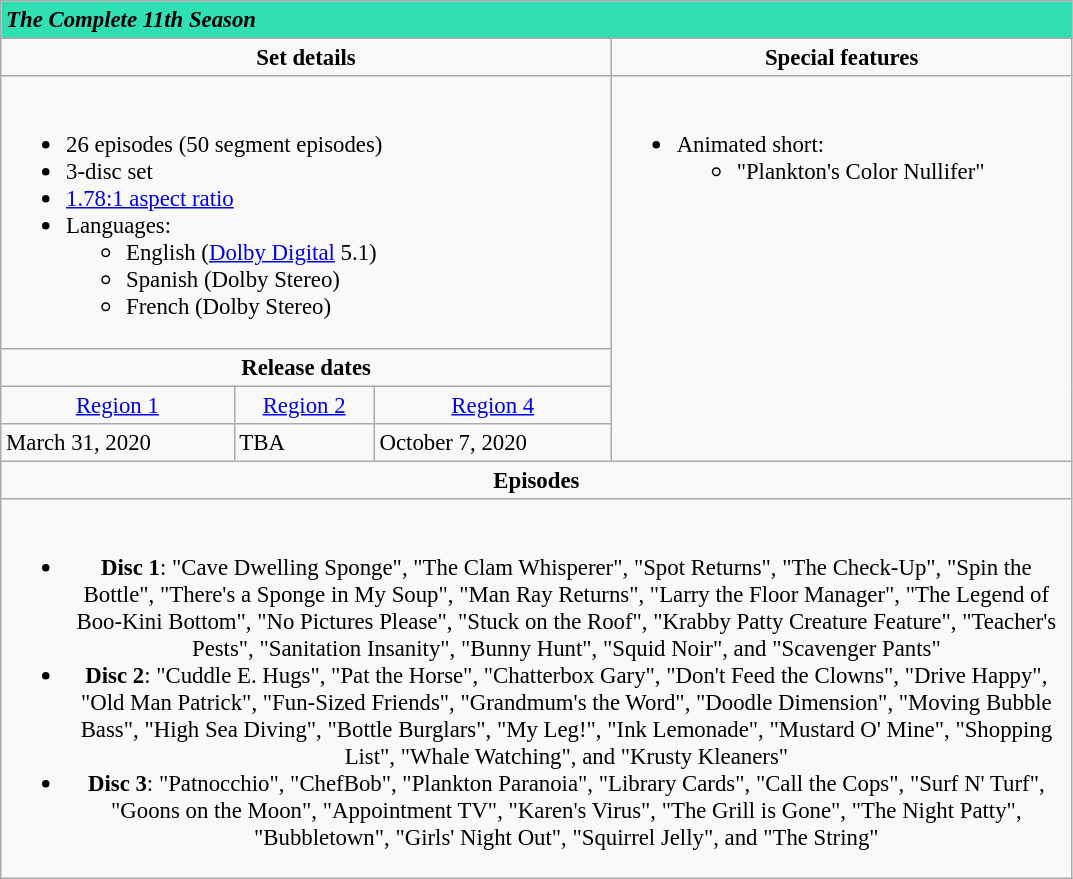<table class="wikitable" style="font-size: 95%;">
<tr style="background:#31dfb5; color:#000;">
<td colspan="4"><strong><em>The Complete 11th Season</em></strong></td>
</tr>
<tr valign="top">
<td style="text-align:center; width:400px;" colspan="3"><strong>Set details</strong></td>
<td style="width:300px; text-align:center;"><strong>Special features</strong></td>
</tr>
<tr valign="top">
<td colspan="3" style="text-align:left; width:400px;"><br><ul><li>26 episodes (50 segment episodes)</li><li>3-disc set</li><li><a href='#'>1.78:1 aspect ratio</a></li><li>Languages:<ul><li>English (<a href='#'>Dolby Digital</a> 5.1)</li><li>Spanish (Dolby Stereo)</li><li>French (Dolby Stereo)</li></ul></li></ul></td>
<td rowspan="4" style="text-align:left; width:300px;"><br><ul><li>Animated short:<ul><li>"Plankton's Color Nullifer"</li></ul></li></ul></td>
</tr>
<tr>
<td colspan="3" style="text-align:center;"><strong>Release dates</strong></td>
</tr>
<tr>
<td style="text-align:center;"><a href='#'>Region 1</a></td>
<td style="text-align:center;"><a href='#'>Region 2</a></td>
<td style="text-align:center;"><a href='#'>Region 4</a></td>
</tr>
<tr>
<td>March 31, 2020</td>
<td>TBA</td>
<td>October 7, 2020</td>
</tr>
<tr>
<td style="text-align:center; width:400px;" colspan="4"><strong>Episodes</strong></td>
</tr>
<tr>
<td style="text-align:center; width:400px;" colspan="4"><br><ul><li><strong>Disc 1</strong>: "Cave Dwelling Sponge", "The Clam Whisperer", "Spot Returns", "The Check-Up", "Spin the Bottle", "There's a Sponge in My Soup", "Man Ray Returns", "Larry the Floor Manager", "The Legend of Boo-Kini Bottom", "No Pictures Please", "Stuck on the Roof", "Krabby Patty Creature Feature", "Teacher's Pests", "Sanitation Insanity", "Bunny Hunt", "Squid Noir", and "Scavenger Pants"</li><li><strong>Disc 2</strong>: "Cuddle E. Hugs", "Pat the Horse", "Chatterbox Gary", "Don't Feed the Clowns", "Drive Happy", "Old Man Patrick", "Fun-Sized Friends", "Grandmum's the Word", "Doodle Dimension", "Moving Bubble Bass", "High Sea Diving", "Bottle Burglars", "My Leg!", "Ink Lemonade", "Mustard O' Mine", "Shopping List", "Whale Watching", and "Krusty Kleaners"</li><li><strong>Disc 3</strong>: "Patnocchio", "ChefBob", "Plankton Paranoia", "Library Cards", "Call the Cops", "Surf N' Turf", "Goons on the Moon", "Appointment TV", "Karen's Virus", "The Grill is Gone", "The Night Patty", "Bubbletown", "Girls' Night Out", "Squirrel Jelly", and "The String"</li></ul></td>
</tr>
</table>
